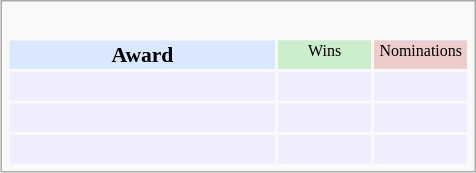<table class="infobox" style="width: 22em; text-align: left; font-size: 90%; vertical-align: middle;">
<tr>
<td colspan="3" style="text-align:center;"> <br> </td>
</tr>
<tr style="background:#d9e8ff; text-align:center;">
<th style="vertical-align: middle;">Award</th>
<td style="background:#cec; font-size:8pt; width:60px;">Wins</td>
<td style="background:#ecc; font-size:8pt; width:60px;">Nominations</td>
</tr>
<tr style="background:#eef;">
<td style="text-align:center;"><br></td>
<td></td>
<td></td>
</tr>
<tr style="background:#eef;">
<td style="text-align:center;"><br></td>
<td></td>
<td></td>
</tr>
<tr style="background:#eef;">
<td style="text-align:center;"><br></td>
<td></td>
<td></td>
</tr>
</table>
